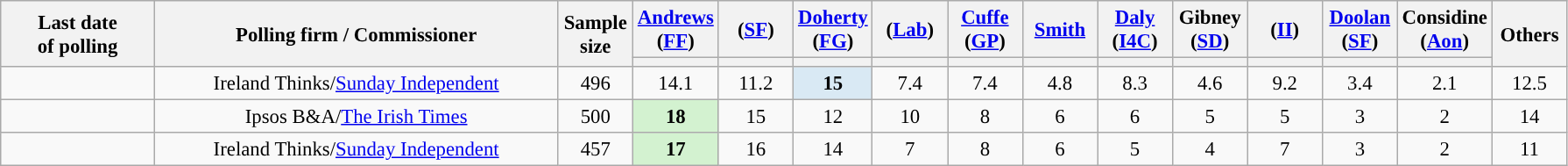<table class="wikitable sortable collapsible" style="text-align:center;font-size:95%;">
<tr style="height:42px;">
<th style="width:110px;" rowspan="2">Last date<br>of polling</th>
<th style="width:300px;" rowspan="2">Polling firm / Commissioner</th>
<th class="unsortable" style="width:50px;" rowspan="2">Sample<br>size</th>
<th class="unsortable" style="width:50px;"><a href='#'>Andrews</a> (<a href='#'>FF</a>)</th>
<th class="unsortable" style="width:50px;"> (<a href='#'>SF</a>)</th>
<th class="unsortable" style="width:50px;"><a href='#'>Doherty</a> (<a href='#'>FG</a>)</th>
<th class="unsortable" style="width:50px;"> (<a href='#'>Lab</a>)</th>
<th class="unsortable" style="width:50px;"><a href='#'>Cuffe</a> (<a href='#'>GP</a>)</th>
<th class="unsortable" style="width:50px;"><a href='#'>Smith</a> </th>
<th class="unsortable" style="width:50px;"><a href='#'>Daly</a> (<a href='#'>I4C</a>)</th>
<th class="unsortable" style="width:50px;">Gibney (<a href='#'>SD</a>)</th>
<th class="unsortable" style="width:50px;"> (<a href='#'>II</a>)</th>
<th class="unsortable" style="width:50px;"><a href='#'>Doolan</a> (<a href='#'>SF</a>)</th>
<th class="unsortable" style="width:50px;">Considine (<a href='#'>Aon</a>)</th>
<th class="unsortable" style="width:50px;" rowspan="2">Others</th>
</tr>
<tr>
<th style="color:inherit;background:"></th>
<th style="color:inherit;background:"></th>
<th style="color:inherit;background:"></th>
<th style="color:inherit;background:"></th>
<th style="color:inherit;background:"></th>
<th style="color:inherit;background:"></th>
<th style="color:inherit;background:"></th>
<th style="color:inherit;background:"></th>
<th style="color:inherit;background:"></th>
<th style="color:inherit;background:"></th>
<th style="color:inherit;background:"></th>
</tr>
<tr>
<td></td>
<td data-sort-value="Ireland Thinks">Ireland Thinks/<a href='#'>Sunday Independent</a></td>
<td>496</td>
<td>14.1</td>
<td>11.2</td>
<td style="background:#D9E9F4"><strong>15</strong></td>
<td>7.4</td>
<td>7.4</td>
<td>4.8</td>
<td>8.3</td>
<td>4.6</td>
<td>9.2</td>
<td>3.4</td>
<td>2.1</td>
<td>12.5</td>
</tr>
<tr>
<td></td>
<td data-sort-value="Ipsos1">Ipsos B&A/<a href='#'>The Irish Times</a></td>
<td>500</td>
<td style="background:#D3F2D0"><strong>18</strong></td>
<td>15</td>
<td>12</td>
<td>10</td>
<td>8</td>
<td>6</td>
<td>6</td>
<td>5</td>
<td>5</td>
<td>3</td>
<td>2</td>
<td>14</td>
</tr>
<tr>
<td></td>
<td data-sort-value="Ireland Thinks">Ireland Thinks/<a href='#'>Sunday Independent</a></td>
<td>457</td>
<td style="background:#D3F2D0"><strong>17</strong></td>
<td>16</td>
<td>14</td>
<td>7</td>
<td>8</td>
<td>6</td>
<td>5</td>
<td>4</td>
<td>7</td>
<td>3</td>
<td>2</td>
<td>11</td>
</tr>
</table>
